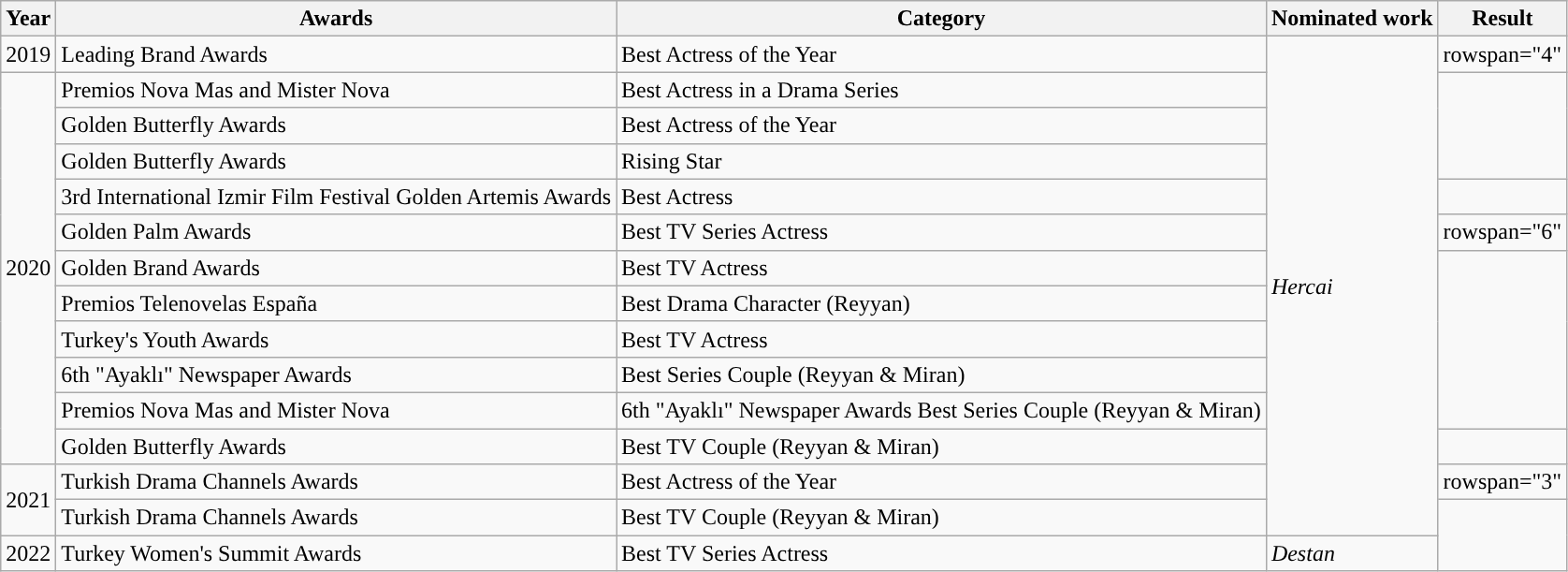<table class="wikitable">
<tr>
<th scope="col">Year</th>
<th scope="col">Awards</th>
<th>Category</th>
<th scope="col">Nominated work</th>
<th>Result</th>
</tr>
<tr>
<td>2019</td>
<td>Leading Brand Awards</td>
<td>Best Actress of the Year</td>
<td rowspan="14"><em>Hercai</em></td>
<td>rowspan="4" </td>
</tr>
<tr>
<td rowspan="11">2020</td>
<td>Premios Nova Mas and Mister Nova</td>
<td>Best Actress in a Drama Series</td>
</tr>
<tr>
<td>Golden Butterfly Awards</td>
<td>Best Actress of the Year</td>
</tr>
<tr>
<td>Golden Butterfly Awards</td>
<td>Rising Star</td>
</tr>
<tr>
<td>3rd International Izmir Film Festival Golden Artemis Awards</td>
<td>Best Actress</td>
<td></td>
</tr>
<tr>
<td>Golden Palm Awards</td>
<td>Best TV Series Actress</td>
<td>rowspan="6" </td>
</tr>
<tr>
<td>Golden Brand Awards</td>
<td>Best TV Actress</td>
</tr>
<tr>
<td>Premios Telenovelas España</td>
<td>Best Drama Character (Reyyan)</td>
</tr>
<tr>
<td>Turkey's Youth Awards</td>
<td>Best TV Actress</td>
</tr>
<tr>
<td>6th "Ayaklı" Newspaper Awards</td>
<td>Best Series Couple (Reyyan & Miran)</td>
</tr>
<tr>
<td>Premios Nova Mas and Mister Nova</td>
<td>6th "Ayaklı" Newspaper Awards Best Series Couple (Reyyan & Miran)</td>
</tr>
<tr>
<td>Golden Butterfly Awards</td>
<td>Best TV Couple (Reyyan & Miran)</td>
<td></td>
</tr>
<tr>
<td rowspan="2">2021</td>
<td>Turkish Drama Channels Awards</td>
<td>Best Actress of the Year</td>
<td>rowspan="3" </td>
</tr>
<tr>
<td>Turkish Drama Channels Awards</td>
<td>Best TV Couple (Reyyan & Miran)</td>
</tr>
<tr>
<td>2022</td>
<td>Turkey Women's Summit Awards</td>
<td>Best TV Series Actress</td>
<td><em>Destan</em></td>
</tr>
</table>
